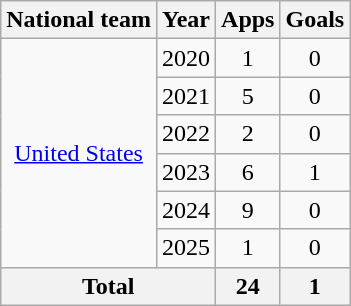<table class="wikitable" style="text-align:center">
<tr>
<th>National team</th>
<th>Year</th>
<th>Apps</th>
<th>Goals</th>
</tr>
<tr>
<td rowspan="6"><a href='#'>United States</a></td>
<td>2020</td>
<td>1</td>
<td>0</td>
</tr>
<tr>
<td>2021</td>
<td>5</td>
<td>0</td>
</tr>
<tr>
<td>2022</td>
<td>2</td>
<td>0</td>
</tr>
<tr>
<td>2023</td>
<td>6</td>
<td>1</td>
</tr>
<tr>
<td>2024</td>
<td>9</td>
<td>0</td>
</tr>
<tr>
<td>2025</td>
<td>1</td>
<td>0</td>
</tr>
<tr>
<th colspan="2">Total</th>
<th>24</th>
<th>1</th>
</tr>
</table>
